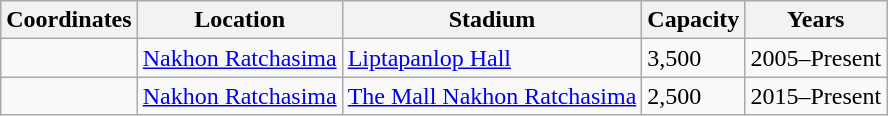<table class="wikitable sortable">
<tr>
<th>Coordinates</th>
<th>Location</th>
<th>Stadium</th>
<th>Capacity</th>
<th>Years</th>
</tr>
<tr>
<td></td>
<td><a href='#'>Nakhon Ratchasima</a></td>
<td><a href='#'>Liptapanlop Hall</a></td>
<td>3,500</td>
<td>2005–Present</td>
</tr>
<tr>
<td></td>
<td><a href='#'>Nakhon Ratchasima</a></td>
<td><a href='#'>The Mall Nakhon Ratchasima</a></td>
<td>2,500</td>
<td>2015–Present</td>
</tr>
</table>
